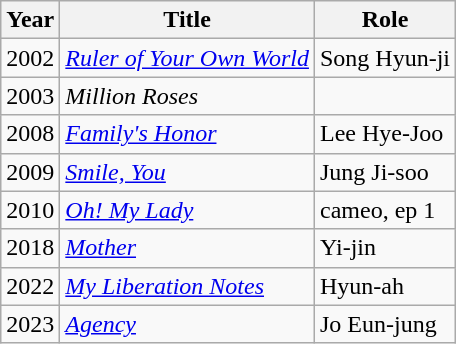<table class="wikitable">
<tr>
<th>Year</th>
<th>Title</th>
<th>Role</th>
</tr>
<tr>
<td>2002</td>
<td><em><a href='#'>Ruler of Your Own World</a></em></td>
<td>Song Hyun-ji</td>
</tr>
<tr>
<td>2003</td>
<td><em>Million Roses</em></td>
<td></td>
</tr>
<tr>
<td>2008</td>
<td><em><a href='#'>Family's Honor</a></em></td>
<td>Lee Hye-Joo</td>
</tr>
<tr>
<td>2009</td>
<td><em><a href='#'>Smile, You</a></em></td>
<td>Jung Ji-soo</td>
</tr>
<tr>
<td>2010</td>
<td><em><a href='#'>Oh! My Lady</a></em></td>
<td>cameo, ep 1</td>
</tr>
<tr>
<td>2018</td>
<td><em><a href='#'>Mother</a></em></td>
<td>Yi-jin</td>
</tr>
<tr>
<td>2022</td>
<td><em><a href='#'>My Liberation Notes</a></em></td>
<td>Hyun-ah</td>
</tr>
<tr>
<td>2023</td>
<td><em><a href='#'>Agency</a></em></td>
<td>Jo Eun-jung</td>
</tr>
</table>
